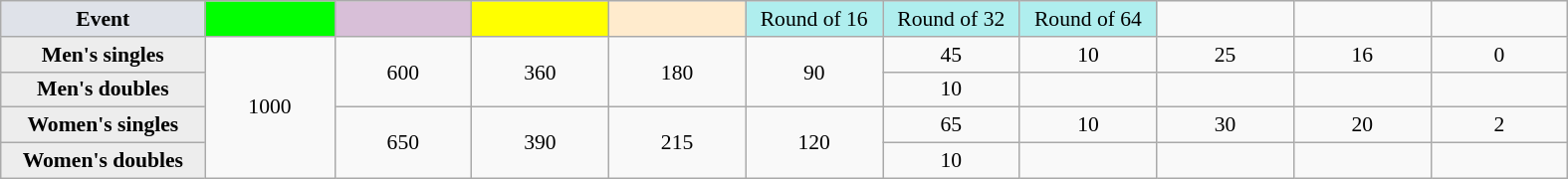<table class=wikitable style=font-size:90%;text-align:center>
<tr>
<td style="width:130px; background:#dfe2e9;"><strong>Event</strong></td>
<td style="width:80px; background:lime;"></td>
<td style="width:85px; background:thistle;"></td>
<td style="width:85px; background:#ff0;"></td>
<td style="width:85px; background:#ffebcd;"></td>
<td style="width:85px; background:#afeeee;">Round of 16</td>
<td style="width:85px; background:#afeeee;">Round of 32</td>
<td style="width:85px; background:#afeeee;">Round of 64</td>
<td width=85></td>
<td width=85></td>
<td width=85></td>
</tr>
<tr>
<th style="background:#ededed;">Men's singles</th>
<td rowspan=4>1000</td>
<td rowspan=2>600</td>
<td rowspan=2>360</td>
<td rowspan=2>180</td>
<td rowspan=2>90</td>
<td>45</td>
<td>10</td>
<td>25</td>
<td>16</td>
<td>0</td>
</tr>
<tr>
<th style="background:#ededed;">Men's doubles</th>
<td>10</td>
<td></td>
<td></td>
<td></td>
<td></td>
</tr>
<tr>
<th style="background:#ededed;">Women's singles</th>
<td rowspan=2>650</td>
<td rowspan=2>390</td>
<td rowspan=2>215</td>
<td rowspan=2>120</td>
<td>65</td>
<td>10</td>
<td>30</td>
<td>20</td>
<td>2</td>
</tr>
<tr>
<th style="background:#ededed;">Women's doubles</th>
<td>10</td>
<td></td>
<td></td>
<td></td>
<td></td>
</tr>
</table>
